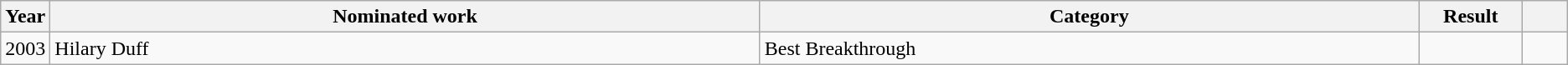<table class="wikitable sortable">
<tr>
<th scope="col" style="width:1em;">Year</th>
<th scope="col" style="width:39em;">Nominated work</th>
<th scope="col" style="width:36em;">Category</th>
<th scope="col" style="width:5em;">Result</th>
<th scope="col" style="width:2em;" class="unsortable"></th>
</tr>
<tr>
<td>2003</td>
<td>Hilary Duff</td>
<td VH1 Big In 2003 Awards>Best Breakthrough</td>
<td></td>
<td style="text-align:center;"></td>
</tr>
</table>
